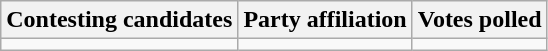<table class="wikitable sortable">
<tr>
<th>Contesting candidates</th>
<th>Party affiliation</th>
<th>Votes polled</th>
</tr>
<tr>
<td></td>
<td></td>
<td></td>
</tr>
</table>
